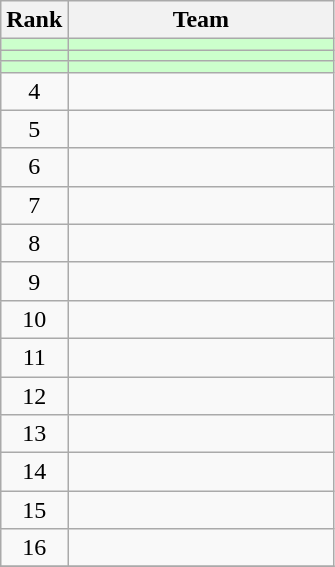<table class="wikitable">
<tr>
<th>Rank</th>
<th width=170>Team</th>
</tr>
<tr bgcolor=ccffcc>
<td align=center></td>
<td></td>
</tr>
<tr bgcolor=ccffcc>
<td align=center></td>
<td></td>
</tr>
<tr bgcolor=ccffcc>
<td align=center></td>
<td></td>
</tr>
<tr>
<td align=center>4</td>
<td></td>
</tr>
<tr>
<td align=center>5</td>
<td></td>
</tr>
<tr>
<td align=center>6</td>
<td></td>
</tr>
<tr>
<td align=center>7</td>
<td></td>
</tr>
<tr>
<td align=center>8</td>
<td></td>
</tr>
<tr>
<td align=center>9</td>
<td></td>
</tr>
<tr>
<td align=center>10</td>
<td></td>
</tr>
<tr>
<td align=center>11</td>
<td></td>
</tr>
<tr>
<td align=center>12</td>
<td></td>
</tr>
<tr>
<td align=center>13</td>
<td></td>
</tr>
<tr>
<td align=center>14</td>
<td></td>
</tr>
<tr>
<td align=center>15</td>
<td></td>
</tr>
<tr>
<td align=center>16</td>
<td></td>
</tr>
<tr>
</tr>
</table>
